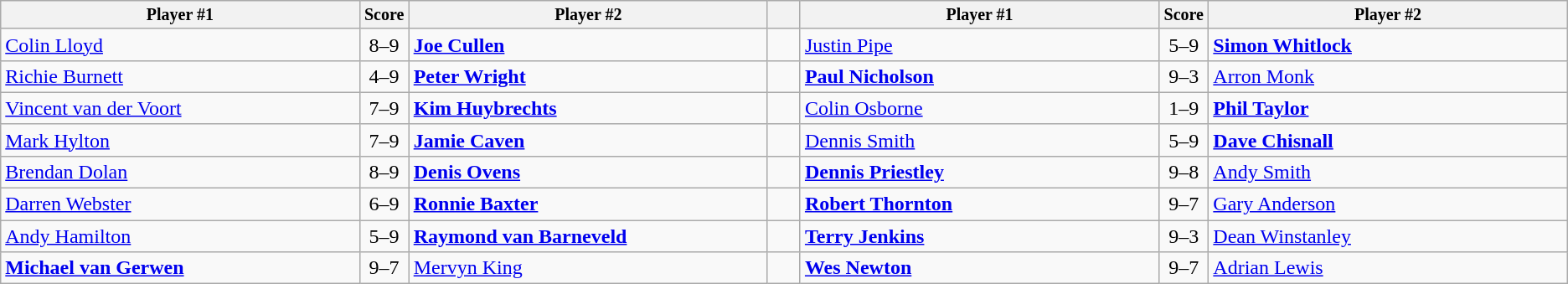<table class="wikitable">
<tr style="font-size:10pt;font-weight:bold">
<th style="width:22%;">Player #1</th>
<th width=3%>Score</th>
<th style="width:22%;">Player #2</th>
<th width=2%></th>
<th style="width:22%;">Player #1</th>
<th width=3%>Score</th>
<th style="width:22%;">Player #2</th>
</tr>
<tr>
<td> <a href='#'>Colin Lloyd</a></td>
<td align=center>8–9</td>
<td> <strong><a href='#'>Joe Cullen</a></strong></td>
<td></td>
<td> <a href='#'>Justin Pipe</a></td>
<td align=center>5–9</td>
<td> <strong><a href='#'>Simon Whitlock</a></strong></td>
</tr>
<tr>
<td> <a href='#'>Richie Burnett</a></td>
<td align=center>4–9</td>
<td> <strong><a href='#'>Peter Wright</a></strong></td>
<td></td>
<td> <strong><a href='#'>Paul Nicholson</a></strong></td>
<td align=center>9–3</td>
<td> <a href='#'>Arron Monk</a></td>
</tr>
<tr>
<td> <a href='#'>Vincent van der Voort</a></td>
<td align=center>7–9</td>
<td> <strong><a href='#'>Kim Huybrechts</a></strong></td>
<td></td>
<td> <a href='#'>Colin Osborne</a></td>
<td align=center>1–9</td>
<td> <strong><a href='#'>Phil Taylor</a></strong></td>
</tr>
<tr>
<td> <a href='#'>Mark Hylton</a></td>
<td align=center>7–9</td>
<td> <strong><a href='#'>Jamie Caven</a></strong></td>
<td></td>
<td> <a href='#'>Dennis Smith</a></td>
<td align=center>5–9</td>
<td> <strong><a href='#'>Dave Chisnall</a></strong></td>
</tr>
<tr>
<td> <a href='#'>Brendan Dolan</a></td>
<td align=center>8–9</td>
<td> <strong><a href='#'>Denis Ovens</a></strong></td>
<td></td>
<td> <strong><a href='#'>Dennis Priestley</a></strong></td>
<td align=center>9–8</td>
<td> <a href='#'>Andy Smith</a></td>
</tr>
<tr>
<td> <a href='#'>Darren Webster</a></td>
<td align=center>6–9</td>
<td> <strong><a href='#'>Ronnie Baxter</a></strong></td>
<td></td>
<td> <strong><a href='#'>Robert Thornton</a></strong></td>
<td align=center>9–7</td>
<td> <a href='#'>Gary Anderson</a></td>
</tr>
<tr>
<td> <a href='#'>Andy Hamilton</a></td>
<td align=center>5–9</td>
<td> <strong><a href='#'>Raymond van Barneveld</a></strong></td>
<td></td>
<td> <strong><a href='#'>Terry Jenkins</a></strong></td>
<td align=center>9–3</td>
<td> <a href='#'>Dean Winstanley</a></td>
</tr>
<tr>
<td> <strong><a href='#'>Michael van Gerwen</a></strong></td>
<td align=center>9–7</td>
<td> <a href='#'>Mervyn King</a></td>
<td></td>
<td> <strong><a href='#'>Wes Newton</a></strong></td>
<td align=center>9–7</td>
<td> <a href='#'>Adrian Lewis</a></td>
</tr>
</table>
